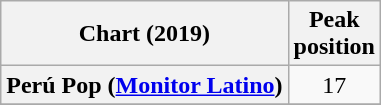<table class="wikitable sortable plainrowheaders" style="text-align:center">
<tr>
<th scope="col">Chart (2019)</th>
<th scope="col">Peak<br> position</th>
</tr>
<tr>
<th scope="row">Perú Pop (<a href='#'>Monitor Latino</a>)</th>
<td>17</td>
</tr>
<tr>
</tr>
</table>
